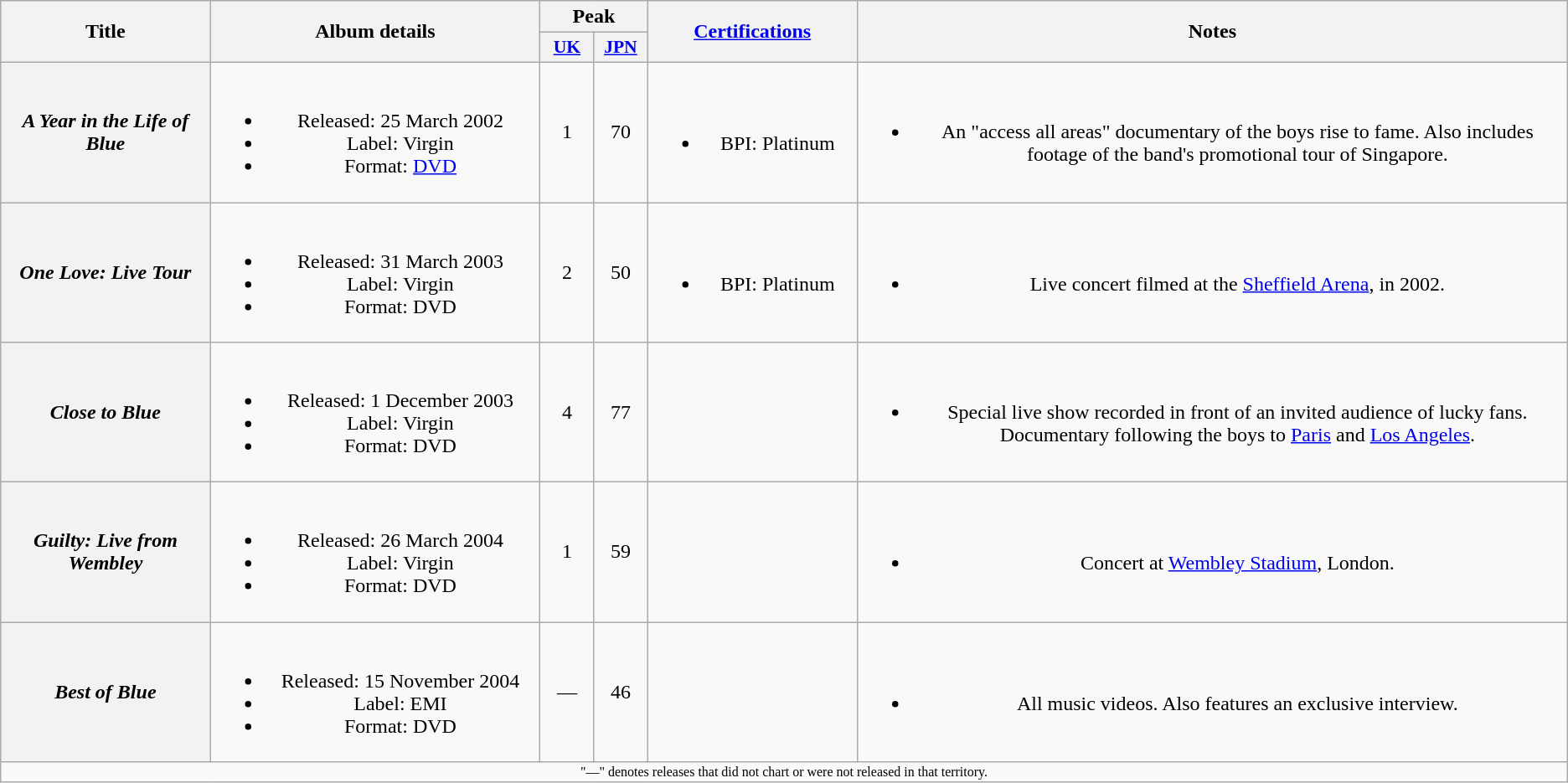<table class="wikitable plainrowheaders" style="text-align:center;" border="1">
<tr>
<th scope="col" rowspan="2" style="width:10em;">Title</th>
<th scope="col" rowspan="2" style="width:16em;">Album details</th>
<th scope="col" colspan="2">Peak</th>
<th scope="col" rowspan="2" style="width:10em;"><a href='#'>Certifications</a></th>
<th scope="col" rowspan="2" style="width:35em;">Notes</th>
</tr>
<tr>
<th scope="col" style="width:2.5em;font-size:90%;"><a href='#'>UK</a><br></th>
<th scope="col" style="width:2.5em;font-size:90%;"><a href='#'>JPN</a><br></th>
</tr>
<tr>
<th scope="row"><em>A Year in the Life of Blue</em></th>
<td><br><ul><li>Released: 25 March 2002</li><li>Label: Virgin</li><li>Format: <a href='#'>DVD</a></li></ul></td>
<td>1</td>
<td>70</td>
<td><br><ul><li>BPI: Platinum</li></ul></td>
<td><br><ul><li>An "access all areas" documentary of the boys rise to fame. Also includes footage of the band's promotional tour of Singapore.</li></ul></td>
</tr>
<tr>
<th scope="row"><em>One Love: Live Tour</em></th>
<td><br><ul><li>Released: 31 March 2003</li><li>Label: Virgin</li><li>Format: DVD</li></ul></td>
<td>2</td>
<td>50</td>
<td><br><ul><li>BPI: Platinum</li></ul></td>
<td><br><ul><li>Live concert filmed at the <a href='#'>Sheffield Arena</a>, in 2002.</li></ul></td>
</tr>
<tr>
<th scope="row"><em>Close to Blue</em></th>
<td><br><ul><li>Released: 1 December 2003</li><li>Label: Virgin</li><li>Format: DVD</li></ul></td>
<td>4</td>
<td>77</td>
<td></td>
<td><br><ul><li>Special live show recorded in front of an invited audience of lucky fans. Documentary following the boys to <a href='#'>Paris</a> and <a href='#'>Los Angeles</a>.</li></ul></td>
</tr>
<tr>
<th scope="row"><em>Guilty: Live from Wembley</em></th>
<td><br><ul><li>Released: 26 March 2004</li><li>Label: Virgin</li><li>Format: DVD</li></ul></td>
<td>1</td>
<td>59</td>
<td></td>
<td><br><ul><li>Concert at <a href='#'>Wembley Stadium</a>, London.</li></ul></td>
</tr>
<tr>
<th scope="row"><em>Best of Blue</em></th>
<td><br><ul><li>Released: 15 November 2004</li><li>Label: EMI</li><li>Format: DVD</li></ul></td>
<td>—</td>
<td>46</td>
<td></td>
<td><br><ul><li>All music videos. Also features an exclusive interview.</li></ul></td>
</tr>
<tr>
<td align="center" colspan="15" style="font-size:8pt">"—" denotes releases that did not chart or were not released in that territory.</td>
</tr>
</table>
